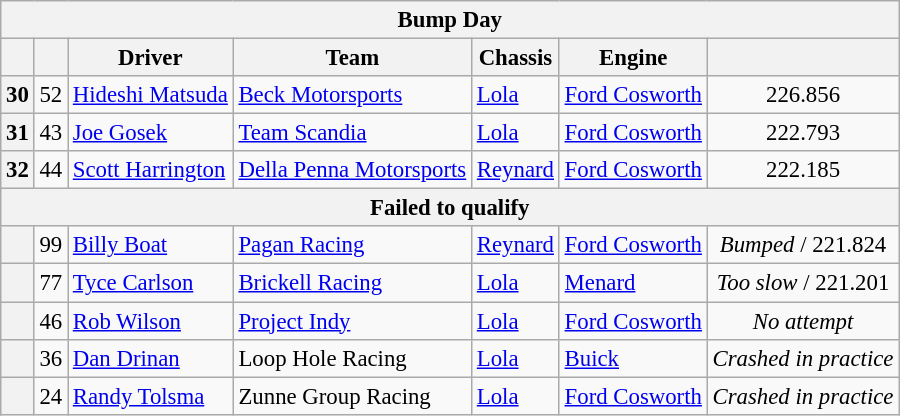<table class="wikitable" style="font-size:95%;">
<tr>
<th colspan=7>Bump Day</th>
</tr>
<tr>
<th></th>
<th></th>
<th>Driver</th>
<th>Team</th>
<th>Chassis</th>
<th>Engine</th>
<th></th>
</tr>
<tr>
<th scope="row">30</th>
<td style="text-align:center;">52</td>
<td> <a href='#'>Hideshi Matsuda</a></td>
<td><a href='#'>Beck Motorsports</a></td>
<td><a href='#'>Lola</a></td>
<td><a href='#'>Ford Cosworth</a></td>
<td style="text-align:center;">226.856</td>
</tr>
<tr>
<th scope="row">31</th>
<td style="text-align:center;">43</td>
<td> <a href='#'>Joe Gosek</a> <strong></strong></td>
<td><a href='#'>Team Scandia</a></td>
<td><a href='#'>Lola</a></td>
<td><a href='#'>Ford Cosworth</a></td>
<td style="text-align:center;">222.793</td>
</tr>
<tr>
<th scope="row">32</th>
<td style="text-align:center;">44</td>
<td> <a href='#'>Scott Harrington</a> <strong></strong></td>
<td><a href='#'>Della Penna Motorsports</a></td>
<td><a href='#'>Reynard</a></td>
<td><a href='#'>Ford Cosworth</a></td>
<td style="text-align:center;">222.185</td>
</tr>
<tr>
<th colspan=7>Failed to qualify</th>
</tr>
<tr>
<th scope="row"></th>
<td style="text-align:center;">99</td>
<td> <a href='#'>Billy Boat</a> <strong></strong></td>
<td><a href='#'>Pagan Racing</a></td>
<td><a href='#'>Reynard</a></td>
<td><a href='#'>Ford Cosworth</a></td>
<td style="text-align:center;"><em>Bumped</em> / 221.824</td>
</tr>
<tr>
<th scope="row"></th>
<td style="text-align:center;">77</td>
<td> <a href='#'>Tyce Carlson</a> <strong></strong></td>
<td><a href='#'>Brickell Racing</a></td>
<td><a href='#'>Lola</a></td>
<td><a href='#'>Menard</a></td>
<td style="text-align:center;"><em>Too slow</em> / 221.201</td>
</tr>
<tr>
<th scope="row"></th>
<td style="text-align:center;">46</td>
<td> <a href='#'>Rob Wilson</a> <strong></strong></td>
<td><a href='#'>Project Indy</a></td>
<td><a href='#'>Lola</a></td>
<td><a href='#'>Ford Cosworth</a></td>
<td style="text-align:center;"><em>No attempt</em></td>
</tr>
<tr>
<th scope="row"></th>
<td style="text-align:center;">36</td>
<td> <a href='#'>Dan Drinan</a> <strong></strong></td>
<td>Loop Hole Racing</td>
<td><a href='#'>Lola</a></td>
<td><a href='#'>Buick</a></td>
<td style="text-align:center;"><em>Crashed in practice</em></td>
</tr>
<tr>
<th scope="row"></th>
<td style="text-align:center;">24</td>
<td> <a href='#'>Randy Tolsma</a> <strong></strong></td>
<td>Zunne Group Racing</td>
<td><a href='#'>Lola</a></td>
<td><a href='#'>Ford Cosworth</a></td>
<td style="text-align:center;"><em>Crashed in practice</em></td>
</tr>
</table>
